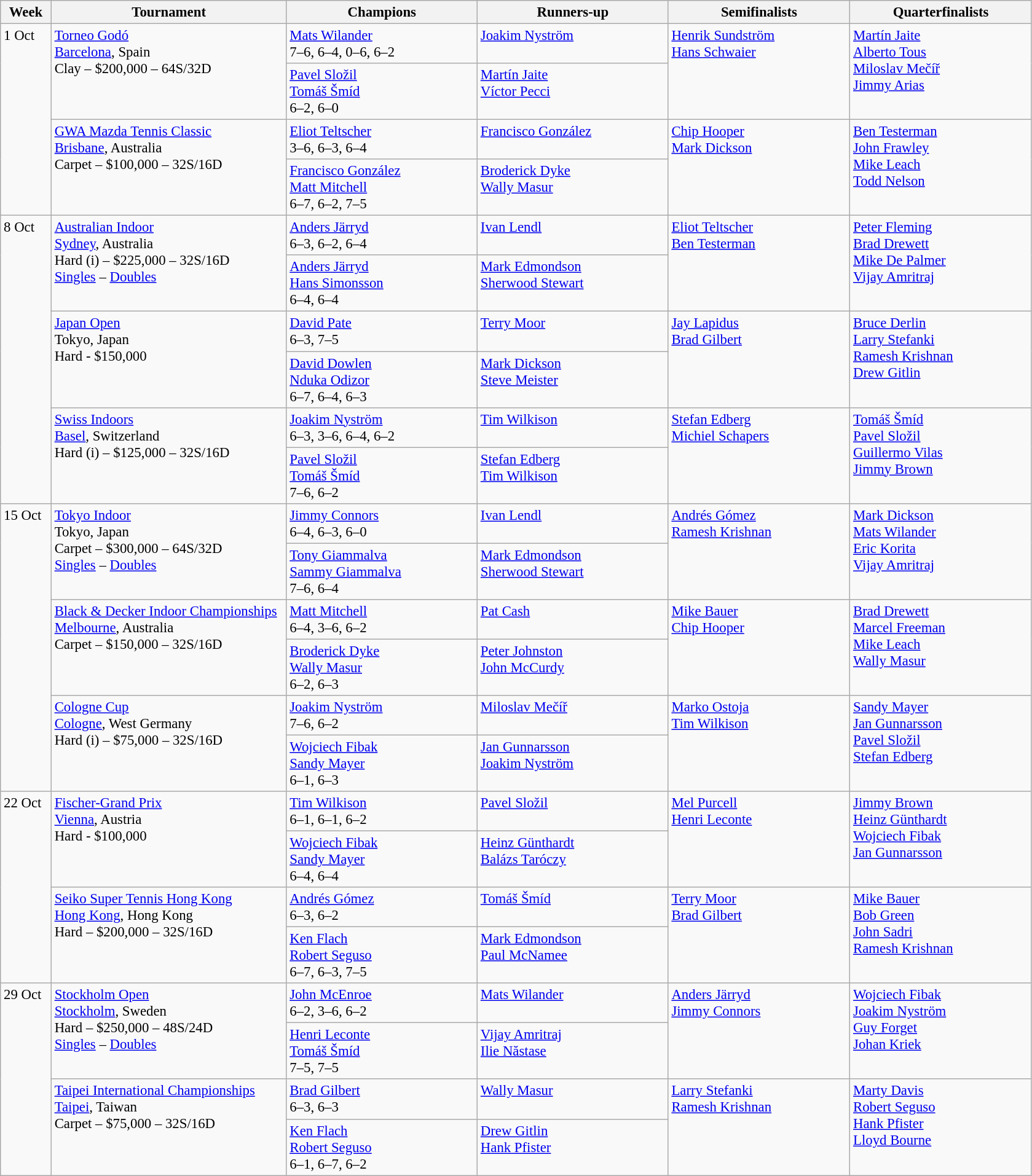<table class=wikitable style=font-size:95%>
<tr>
<th style="width:48px;">Week</th>
<th style="width:248px;">Tournament</th>
<th style="width:200px;">Champions</th>
<th style="width:200px;">Runners-up</th>
<th style="width:190px;">Semifinalists</th>
<th style="width:190px;">Quarterfinalists</th>
</tr>
<tr valign=top>
<td rowspan=4>1 Oct</td>
<td rowspan=2><a href='#'>Torneo Godó</a><br> <a href='#'>Barcelona</a>, Spain<br>Clay – $200,000 – 64S/32D</td>
<td> <a href='#'>Mats Wilander</a> <br> 7–6, 6–4, 0–6, 6–2</td>
<td> <a href='#'>Joakim Nyström</a></td>
<td rowspan=2> <a href='#'>Henrik Sundström</a> <br>  <a href='#'>Hans Schwaier</a></td>
<td rowspan=2> <a href='#'>Martín Jaite</a> <br>  <a href='#'>Alberto Tous</a> <br>  <a href='#'>Miloslav Mečíř</a><br>  <a href='#'>Jimmy Arias</a></td>
</tr>
<tr valign=top>
<td> <a href='#'>Pavel Složil</a> <br>  <a href='#'>Tomáš Šmíd</a> <br> 6–2, 6–0</td>
<td> <a href='#'>Martín Jaite</a><br>  <a href='#'>Víctor Pecci</a></td>
</tr>
<tr valign=top>
<td rowspan="2"><a href='#'>GWA Mazda Tennis Classic</a><br> <a href='#'>Brisbane</a>, Australia<br>Carpet – $100,000 – 32S/16D</td>
<td> <a href='#'>Eliot Teltscher</a><br>3–6, 6–3, 6–4</td>
<td> <a href='#'>Francisco González</a></td>
<td rowspan=2> <a href='#'>Chip Hooper</a> <br>  <a href='#'>Mark Dickson</a></td>
<td rowspan=2> <a href='#'>Ben Testerman</a><br>  <a href='#'>John Frawley</a><br>  <a href='#'>Mike Leach</a><br>  <a href='#'>Todd Nelson</a></td>
</tr>
<tr valign=top>
<td> <a href='#'>Francisco González</a><br> <a href='#'>Matt Mitchell</a><br>6–7, 6–2, 7–5</td>
<td> <a href='#'>Broderick Dyke</a><br> <a href='#'>Wally Masur</a></td>
</tr>
<tr valign=top>
<td rowspan=6>8 Oct</td>
<td rowspan=2><a href='#'>Australian Indoor</a> <br> <a href='#'>Sydney</a>, Australia <br> Hard (i) – $225,000 – 32S/16D <br> <a href='#'>Singles</a> – <a href='#'>Doubles</a></td>
<td> <a href='#'>Anders Järryd</a> <br> 6–3, 6–2, 6–4</td>
<td> <a href='#'>Ivan Lendl</a></td>
<td rowspan=2> <a href='#'>Eliot Teltscher</a> <br>  <a href='#'>Ben Testerman</a></td>
<td rowspan=2> <a href='#'>Peter Fleming</a> <br>   <a href='#'>Brad Drewett</a> <br>  <a href='#'>Mike De Palmer</a> <br>  <a href='#'>Vijay Amritraj</a></td>
</tr>
<tr valign=top>
<td> <a href='#'>Anders Järryd</a> <br>  <a href='#'>Hans Simonsson</a> <br> 6–4, 6–4</td>
<td> <a href='#'>Mark Edmondson</a> <br>  <a href='#'>Sherwood Stewart</a></td>
</tr>
<tr valign=top>
<td rowspan=2><a href='#'>Japan Open</a> <br> Tokyo, Japan <br> Hard - $150,000</td>
<td> <a href='#'>David Pate</a> <br> 6–3, 7–5</td>
<td> <a href='#'>Terry Moor</a></td>
<td rowspan=2> <a href='#'>Jay Lapidus</a><br> <a href='#'>Brad Gilbert</a></td>
<td rowspan=2> <a href='#'>Bruce Derlin</a> <br> <a href='#'>Larry Stefanki</a><br> <a href='#'>Ramesh Krishnan</a><br> <a href='#'>Drew Gitlin</a></td>
</tr>
<tr valign=top>
<td> <a href='#'>David Dowlen</a> <br>  <a href='#'>Nduka Odizor</a> <br> 6–7, 6–4, 6–3</td>
<td> <a href='#'>Mark Dickson</a> <br>  <a href='#'>Steve Meister</a></td>
</tr>
<tr valign=top>
<td rowspan="2"><a href='#'>Swiss Indoors</a><br><a href='#'>Basel</a>, Switzerland<br>Hard (i) – $125,000 – 32S/16D</td>
<td> <a href='#'>Joakim Nyström</a><br>6–3, 3–6, 6–4, 6–2</td>
<td> <a href='#'>Tim Wilkison</a></td>
<td rowspan=2> <a href='#'>Stefan Edberg</a> <br>  <a href='#'>Michiel Schapers</a></td>
<td rowspan=2> <a href='#'>Tomáš Šmíd</a> <br>  <a href='#'>Pavel Složil</a> <br>  <a href='#'>Guillermo Vilas</a> <br>  <a href='#'>Jimmy Brown</a></td>
</tr>
<tr valign=top>
<td> <a href='#'>Pavel Složil</a> <br>  <a href='#'>Tomáš Šmíd</a><br>7–6, 6–2</td>
<td> <a href='#'>Stefan Edberg</a><br> <a href='#'>Tim Wilkison</a></td>
</tr>
<tr valign=top>
<td rowspan=6>15 Oct</td>
<td rowspan=2><a href='#'>Tokyo Indoor</a> <br> Tokyo, Japan <br> Carpet – $300,000 – 64S/32D <br> <a href='#'>Singles</a> – <a href='#'>Doubles</a></td>
<td> <a href='#'>Jimmy Connors</a> <br> 6–4, 6–3, 6–0</td>
<td> <a href='#'>Ivan Lendl</a></td>
<td rowspan=2> <a href='#'>Andrés Gómez</a><br> <a href='#'>Ramesh Krishnan</a></td>
<td rowspan=2> <a href='#'>Mark Dickson</a> <br> <a href='#'>Mats Wilander</a><br> <a href='#'>Eric Korita</a> <br> <a href='#'>Vijay Amritraj</a></td>
</tr>
<tr valign=top>
<td> <a href='#'>Tony Giammalva</a> <br>  <a href='#'>Sammy Giammalva</a> <br> 7–6, 6–4</td>
<td> <a href='#'>Mark Edmondson</a> <br>  <a href='#'>Sherwood Stewart</a></td>
</tr>
<tr valign=top>
<td rowspan="2"><a href='#'>Black & Decker Indoor Championships</a><br> <a href='#'>Melbourne</a>, Australia<br>Carpet – $150,000 – 32S/16D</td>
<td> <a href='#'>Matt Mitchell</a><br>6–4, 3–6, 6–2</td>
<td> <a href='#'>Pat Cash</a></td>
<td rowspan=2> <a href='#'>Mike Bauer</a><br> <a href='#'>Chip Hooper</a></td>
<td rowspan=2> <a href='#'>Brad Drewett</a><br> <a href='#'>Marcel Freeman</a><br> <a href='#'>Mike Leach</a><br> <a href='#'>Wally Masur</a></td>
</tr>
<tr valign=top>
<td> <a href='#'>Broderick Dyke</a><br> <a href='#'>Wally Masur</a><br>6–2, 6–3</td>
<td> <a href='#'>Peter Johnston</a><br> <a href='#'>John McCurdy</a></td>
</tr>
<tr valign=top>
<td rowspan="2"><a href='#'>Cologne Cup</a><br> <a href='#'>Cologne</a>, West Germany<br>Hard (i) – $75,000 – 32S/16D</td>
<td> <a href='#'>Joakim Nyström</a> <br> 7–6, 6–2</td>
<td> <a href='#'>Miloslav Mečíř</a></td>
<td rowspan=2> <a href='#'>Marko Ostoja</a> <br>  <a href='#'>Tim Wilkison</a></td>
<td rowspan=2> <a href='#'>Sandy Mayer</a> <br>  <a href='#'>Jan Gunnarsson</a> <br>  <a href='#'>Pavel Složil</a> <br>  <a href='#'>Stefan Edberg</a></td>
</tr>
<tr valign=top>
<td> <a href='#'>Wojciech Fibak</a><br> <a href='#'>Sandy Mayer</a> <br> 6–1, 6–3</td>
<td> <a href='#'>Jan Gunnarsson</a> <br>  <a href='#'>Joakim Nyström</a></td>
</tr>
<tr valign=top>
<td rowspan=4>22 Oct</td>
<td rowspan=2><a href='#'>Fischer-Grand Prix</a> <br> <a href='#'>Vienna</a>, Austria <br> Hard - $100,000</td>
<td> <a href='#'>Tim Wilkison</a> <br> 6–1, 6–1, 6–2</td>
<td> <a href='#'>Pavel Složil</a></td>
<td rowspan=2> <a href='#'>Mel Purcell</a> <br>  <a href='#'>Henri Leconte</a></td>
<td rowspan=2> <a href='#'>Jimmy Brown</a> <br>  <a href='#'>Heinz Günthardt</a> <br>  <a href='#'>Wojciech Fibak</a> <br>  <a href='#'>Jan Gunnarsson</a></td>
</tr>
<tr valign=top>
<td> <a href='#'>Wojciech Fibak</a> <br>  <a href='#'>Sandy Mayer</a> <br> 6–4, 6–4</td>
<td> <a href='#'>Heinz Günthardt</a> <br>  <a href='#'>Balázs Taróczy</a></td>
</tr>
<tr valign=top>
<td rowspan="2"><a href='#'>Seiko Super Tennis Hong Kong</a><br> <a href='#'>Hong Kong</a>, Hong Kong<br>Hard – $200,000 – 32S/16D</td>
<td> <a href='#'>Andrés Gómez</a> <br> 6–3, 6–2</td>
<td> <a href='#'>Tomáš Šmíd</a></td>
<td rowspan=2> <a href='#'>Terry Moor</a><br>  <a href='#'>Brad Gilbert</a></td>
<td rowspan=2> <a href='#'>Mike Bauer</a> <br>  <a href='#'>Bob Green</a><br>  <a href='#'>John Sadri</a><br>  <a href='#'>Ramesh Krishnan</a></td>
</tr>
<tr valign=top>
<td> <a href='#'>Ken Flach</a><br> <a href='#'>Robert Seguso</a> <br> 6–7, 6–3, 7–5</td>
<td> <a href='#'>Mark Edmondson</a><br>  <a href='#'>Paul McNamee</a></td>
</tr>
<tr valign=top>
<td rowspan=4>29 Oct</td>
<td rowspan=2><a href='#'>Stockholm Open</a> <br>  <a href='#'>Stockholm</a>, Sweden <br> Hard – $250,000 – 48S/24D <br> <a href='#'>Singles</a> – <a href='#'>Doubles</a></td>
<td> <a href='#'>John McEnroe</a> <br> 6–2, 3–6, 6–2</td>
<td> <a href='#'>Mats Wilander</a></td>
<td rowspan=2> <a href='#'>Anders Järryd</a><br> <a href='#'>Jimmy Connors</a></td>
<td rowspan=2> <a href='#'>Wojciech Fibak</a> <br> <a href='#'>Joakim Nyström</a><br> <a href='#'>Guy Forget</a><br>  <a href='#'>Johan Kriek</a></td>
</tr>
<tr valign=top>
<td> <a href='#'>Henri Leconte</a> <br>  <a href='#'>Tomáš Šmíd</a> <br> 7–5, 7–5</td>
<td> <a href='#'>Vijay Amritraj</a> <br>  <a href='#'>Ilie Năstase</a></td>
</tr>
<tr valign=top>
<td rowspan="2"><a href='#'>Taipei International Championships</a><br> <a href='#'>Taipei</a>, Taiwan<br>Carpet – $75,000 – 32S/16D</td>
<td> <a href='#'>Brad Gilbert</a> <br> 6–3, 6–3</td>
<td> <a href='#'>Wally Masur</a></td>
<td rowspan=2> <a href='#'>Larry Stefanki</a><br>  <a href='#'>Ramesh Krishnan</a></td>
<td rowspan=2> <a href='#'>Marty Davis</a> <br>  <a href='#'>Robert Seguso</a><br>  <a href='#'>Hank Pfister</a><br>  <a href='#'>Lloyd Bourne</a></td>
</tr>
<tr valign=top>
<td> <a href='#'>Ken Flach</a><br> <a href='#'>Robert Seguso</a> <br> 6–1, 6–7, 6–2</td>
<td> <a href='#'>Drew Gitlin</a><br>  <a href='#'>Hank Pfister</a></td>
</tr>
</table>
